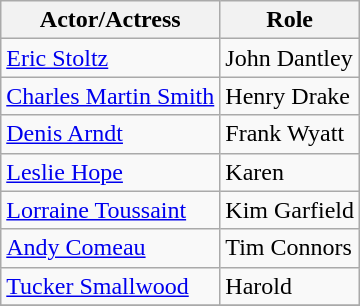<table class="wikitable">
<tr>
<th>Actor/Actress</th>
<th>Role</th>
</tr>
<tr>
<td><a href='#'>Eric Stoltz</a></td>
<td>John Dantley</td>
</tr>
<tr>
<td><a href='#'>Charles Martin Smith</a></td>
<td>Henry Drake</td>
</tr>
<tr>
<td><a href='#'>Denis Arndt</a></td>
<td>Frank Wyatt</td>
</tr>
<tr>
<td><a href='#'>Leslie Hope</a></td>
<td>Karen</td>
</tr>
<tr>
<td><a href='#'>Lorraine Toussaint</a></td>
<td>Kim Garfield</td>
</tr>
<tr>
<td><a href='#'>Andy Comeau</a></td>
<td>Tim Connors</td>
</tr>
<tr>
<td><a href='#'>Tucker Smallwood</a></td>
<td>Harold</td>
</tr>
<tr>
</tr>
</table>
